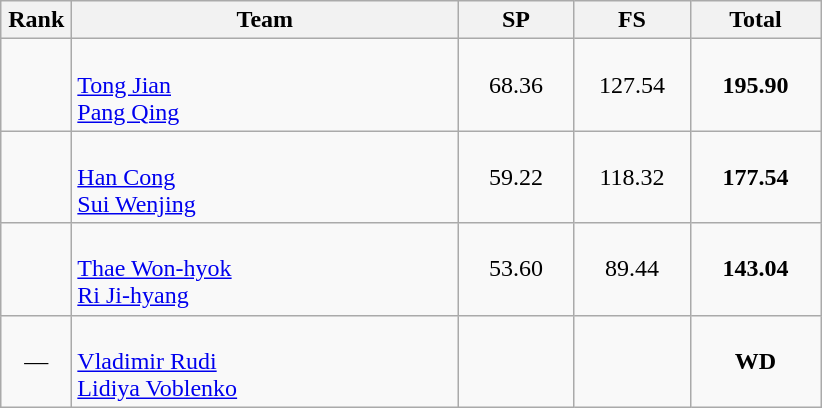<table class=wikitable style="text-align:center">
<tr>
<th width=40>Rank</th>
<th width=250>Team</th>
<th width=70>SP</th>
<th width=70>FS</th>
<th width=80>Total</th>
</tr>
<tr>
<td></td>
<td align=left><br><a href='#'>Tong Jian</a><br><a href='#'>Pang Qing</a></td>
<td>68.36</td>
<td>127.54</td>
<td><strong>195.90</strong></td>
</tr>
<tr>
<td></td>
<td align=left><br><a href='#'>Han Cong</a><br><a href='#'>Sui Wenjing</a></td>
<td>59.22</td>
<td>118.32</td>
<td><strong>177.54</strong></td>
</tr>
<tr>
<td></td>
<td align=left><br><a href='#'>Thae Won-hyok</a><br><a href='#'>Ri Ji-hyang</a></td>
<td>53.60</td>
<td>89.44</td>
<td><strong>143.04</strong></td>
</tr>
<tr>
<td>—</td>
<td align=left><br><a href='#'>Vladimir Rudi</a><br><a href='#'>Lidiya Voblenko</a></td>
<td></td>
<td></td>
<td><strong>WD</strong></td>
</tr>
</table>
